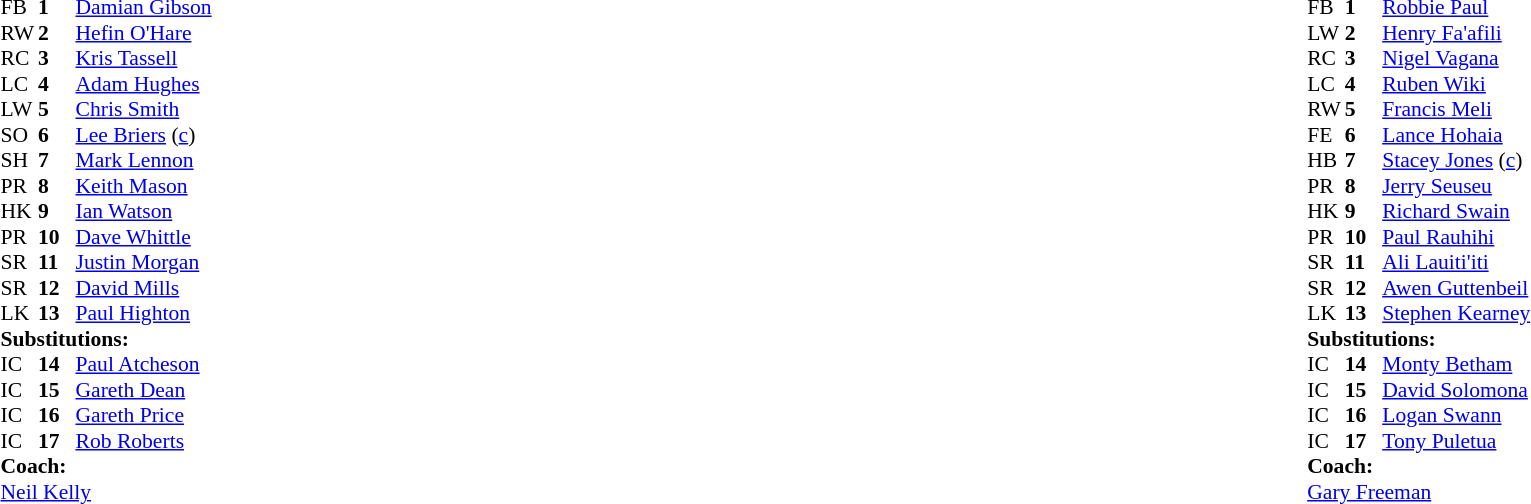<table width="100%">
<tr>
<td valign="top" width="50%"><br><table style="font-size: 90%" cellspacing="0" cellpadding="0">
<tr>
<th width="25"></th>
<th width="25"></th>
</tr>
<tr>
<td>FB</td>
<td><strong>1</strong></td>
<td><a href='#'>Damian Gibson</a></td>
</tr>
<tr>
<td>RW</td>
<td><strong>2</strong></td>
<td><a href='#'>Hefin O'Hare</a></td>
</tr>
<tr>
<td>RC</td>
<td><strong>3</strong></td>
<td><a href='#'>Kris Tassell</a></td>
</tr>
<tr>
<td>LC</td>
<td><strong>4</strong></td>
<td><a href='#'>Adam Hughes</a></td>
</tr>
<tr>
<td>LW</td>
<td><strong>5</strong></td>
<td><a href='#'>Chris Smith</a></td>
</tr>
<tr>
<td>SO</td>
<td><strong>6</strong></td>
<td><a href='#'>Lee Briers</a> (<a href='#'>c</a>)</td>
</tr>
<tr>
<td>SH</td>
<td><strong>7</strong></td>
<td><a href='#'>Mark Lennon</a></td>
</tr>
<tr>
<td>PR</td>
<td><strong>8</strong></td>
<td><a href='#'>Keith Mason</a></td>
</tr>
<tr>
<td>HK</td>
<td><strong>9</strong></td>
<td><a href='#'>Ian Watson</a></td>
</tr>
<tr>
<td>PR</td>
<td><strong>10</strong></td>
<td><a href='#'>Dave Whittle</a></td>
</tr>
<tr>
<td>SR</td>
<td><strong>11</strong></td>
<td><a href='#'>Justin Morgan</a></td>
</tr>
<tr>
<td>SR</td>
<td><strong>12</strong></td>
<td><a href='#'>David Mills</a></td>
</tr>
<tr>
<td>LK</td>
<td><strong>13</strong></td>
<td><a href='#'>Paul Highton</a></td>
</tr>
<tr>
<td colspan=3><strong>Substitutions:</strong></td>
</tr>
<tr>
<td>IC</td>
<td><strong>14</strong></td>
<td><a href='#'>Paul Atcheson</a></td>
</tr>
<tr>
<td>IC</td>
<td><strong>15</strong></td>
<td><a href='#'>Gareth Dean</a></td>
</tr>
<tr>
<td>IC</td>
<td><strong>16</strong></td>
<td><a href='#'>Gareth Price</a></td>
</tr>
<tr>
<td>IC</td>
<td><strong>17</strong></td>
<td><a href='#'>Rob Roberts</a></td>
</tr>
<tr>
<td colspan=3><strong>Coach:</strong></td>
</tr>
<tr>
<td colspan="4"> <a href='#'>Neil Kelly</a></td>
</tr>
</table>
</td>
<td style="vertical-align:top"></td>
<td valign="top" width="50%"><br><table style="font-size: 90%" cellspacing="0" cellpadding="0" align="center">
<tr>
<th width="25"></th>
<th width="25"></th>
</tr>
<tr>
<td>FB</td>
<td><strong>1</strong></td>
<td><a href='#'>Robbie Paul</a></td>
</tr>
<tr>
<td>LW</td>
<td><strong>2</strong></td>
<td><a href='#'>Henry Fa'afili</a></td>
</tr>
<tr>
<td>RC</td>
<td><strong>3</strong></td>
<td><a href='#'>Nigel Vagana</a></td>
</tr>
<tr>
<td>LC</td>
<td><strong>4</strong></td>
<td><a href='#'>Ruben Wiki</a></td>
</tr>
<tr>
<td>RW</td>
<td><strong>5</strong></td>
<td><a href='#'>Francis Meli</a></td>
</tr>
<tr>
<td>FE</td>
<td><strong>6</strong></td>
<td><a href='#'>Lance Hohaia</a></td>
</tr>
<tr>
<td>HB</td>
<td><strong>7</strong></td>
<td><a href='#'>Stacey Jones</a> (<a href='#'>c</a>)</td>
</tr>
<tr>
<td>PR</td>
<td><strong>8</strong></td>
<td><a href='#'>Jerry Seuseu</a></td>
</tr>
<tr>
<td>HK</td>
<td><strong>9</strong></td>
<td><a href='#'>Richard Swain</a></td>
</tr>
<tr>
<td>PR</td>
<td><strong>10</strong></td>
<td><a href='#'>Paul Rauhihi</a></td>
</tr>
<tr>
<td>SR</td>
<td><strong>11</strong></td>
<td><a href='#'>Ali Lauiti'iti</a></td>
</tr>
<tr>
<td>SR</td>
<td><strong>12</strong></td>
<td><a href='#'>Awen Guttenbeil</a></td>
</tr>
<tr>
<td>LK</td>
<td><strong>13</strong></td>
<td><a href='#'>Stephen Kearney</a></td>
</tr>
<tr>
<td colspan=3><strong>Substitutions:</strong></td>
</tr>
<tr>
<td>IC</td>
<td><strong>14</strong></td>
<td><a href='#'>Monty Betham</a></td>
</tr>
<tr>
<td>IC</td>
<td><strong>15</strong></td>
<td><a href='#'>David Solomona</a></td>
</tr>
<tr>
<td>IC</td>
<td><strong>16</strong></td>
<td><a href='#'>Logan Swann</a></td>
</tr>
<tr>
<td>IC</td>
<td><strong>17</strong></td>
<td><a href='#'>Tony Puletua</a></td>
</tr>
<tr>
<td colspan=3><strong>Coach:</strong></td>
</tr>
<tr>
<td colspan="4"> <a href='#'>Gary Freeman</a></td>
</tr>
</table>
</td>
</tr>
</table>
